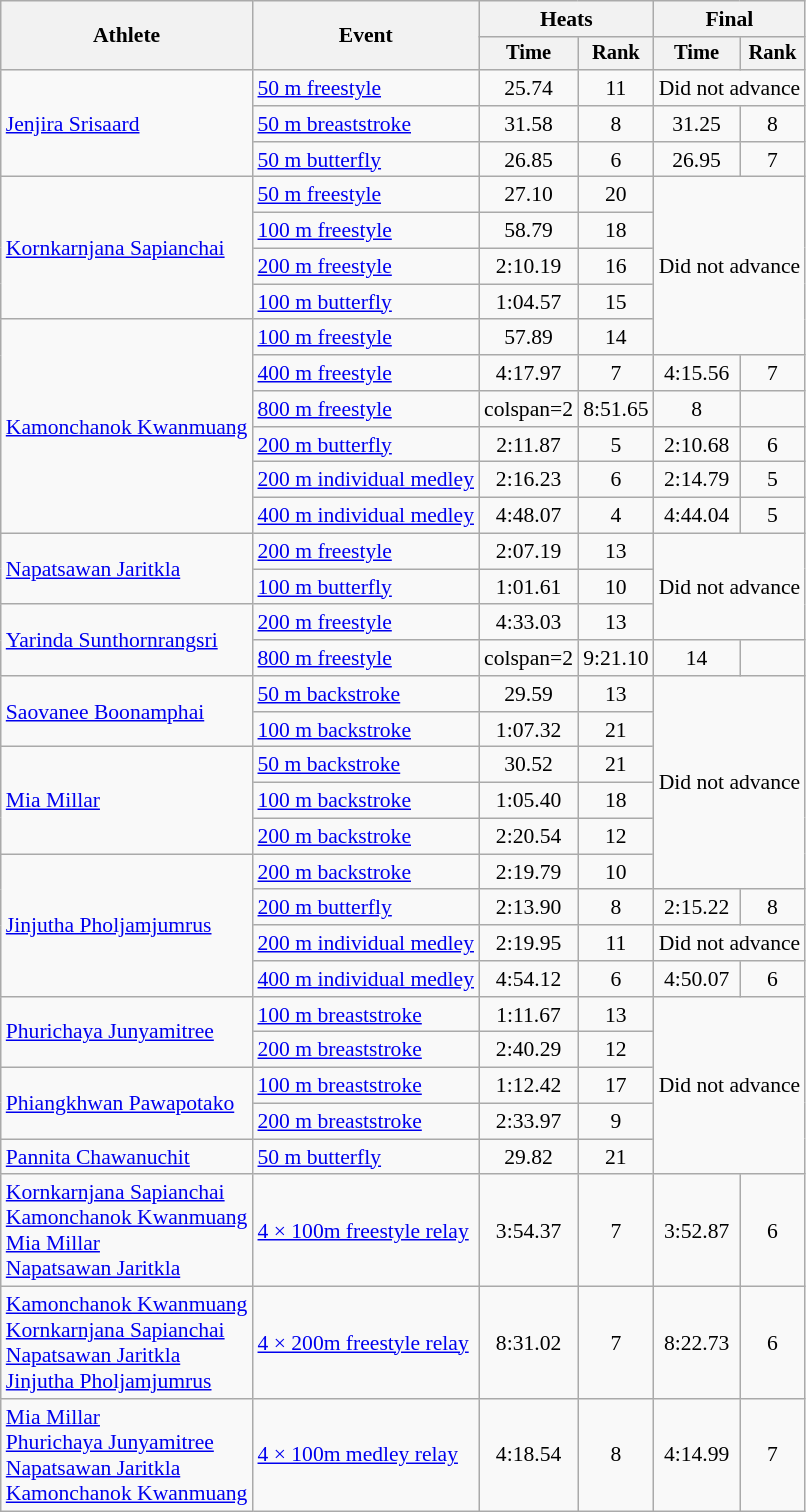<table class="wikitable" style="font-size:90%;text-align:center">
<tr>
<th rowspan="2">Athlete</th>
<th rowspan="2">Event</th>
<th colspan="2">Heats</th>
<th colspan="2">Final</th>
</tr>
<tr style="font-size:95%">
<th>Time</th>
<th>Rank</th>
<th>Time</th>
<th>Rank</th>
</tr>
<tr>
<td align="left" rowspan=3><a href='#'>Jenjira Srisaard</a></td>
<td align="left"><a href='#'>50 m freestyle</a></td>
<td>25.74</td>
<td>11</td>
<td colspan=2>Did not advance</td>
</tr>
<tr>
<td align="left"><a href='#'>50 m breaststroke</a></td>
<td>31.58</td>
<td>8  <strong></strong></td>
<td>31.25</td>
<td>8</td>
</tr>
<tr>
<td align="left"><a href='#'>50 m butterfly</a></td>
<td>26.85</td>
<td>6  <strong></strong></td>
<td>26.95</td>
<td>7</td>
</tr>
<tr>
<td align="left" rowspan=4><a href='#'>Kornkarnjana Sapianchai</a></td>
<td align="left"><a href='#'>50 m freestyle</a></td>
<td>27.10</td>
<td>20</td>
<td rowspan=5 colspan=2>Did not advance</td>
</tr>
<tr>
<td align="left"><a href='#'>100 m freestyle</a></td>
<td>58.79</td>
<td>18</td>
</tr>
<tr>
<td align="left"><a href='#'>200 m freestyle</a></td>
<td>2:10.19</td>
<td>16</td>
</tr>
<tr>
<td align="left"><a href='#'>100 m butterfly</a></td>
<td>1:04.57</td>
<td>15</td>
</tr>
<tr>
<td align="left" rowspan=6><a href='#'>Kamonchanok Kwanmuang</a></td>
<td align="left"><a href='#'>100 m freestyle</a></td>
<td>57.89</td>
<td>14</td>
</tr>
<tr>
<td align="left"><a href='#'>400 m freestyle</a></td>
<td>4:17.97</td>
<td>7 <strong></strong></td>
<td>4:15.56</td>
<td>7</td>
</tr>
<tr>
<td align="left"><a href='#'>800 m freestyle</a></td>
<td>colspan=2 </td>
<td>8:51.65</td>
<td>8</td>
</tr>
<tr>
<td align="left"><a href='#'>200 m butterfly</a></td>
<td>2:11.87</td>
<td>5 <strong></strong></td>
<td>2:10.68</td>
<td>6</td>
</tr>
<tr>
<td align="left"><a href='#'>200 m individual medley</a></td>
<td>2:16.23</td>
<td>6 <strong></strong></td>
<td>2:14.79</td>
<td>5</td>
</tr>
<tr>
<td align="left"><a href='#'>400 m individual medley</a></td>
<td>4:48.07</td>
<td>4 <strong></strong></td>
<td>4:44.04</td>
<td>5</td>
</tr>
<tr>
<td align="left" rowspan=2><a href='#'>Napatsawan Jaritkla</a></td>
<td align="left"><a href='#'>200 m freestyle</a></td>
<td>2:07.19</td>
<td>13</td>
<td rowspan=3 colspan=2>Did not advance</td>
</tr>
<tr>
<td align="left"><a href='#'>100 m butterfly</a></td>
<td>1:01.61</td>
<td>10</td>
</tr>
<tr>
<td align="left" rowspan=2><a href='#'>Yarinda Sunthornrangsri</a></td>
<td align="left"><a href='#'>200 m freestyle</a></td>
<td>4:33.03</td>
<td>13</td>
</tr>
<tr>
<td align="left"><a href='#'>800 m freestyle</a></td>
<td>colspan=2 </td>
<td>9:21.10</td>
<td>14</td>
</tr>
<tr>
<td align="left" rowspan=2><a href='#'>Saovanee Boonamphai</a></td>
<td align="left"><a href='#'>50 m backstroke</a></td>
<td>29.59</td>
<td>13</td>
<td rowspan=6 colspan=2>Did not advance</td>
</tr>
<tr>
<td align="left"><a href='#'>100 m backstroke</a></td>
<td>1:07.32</td>
<td>21</td>
</tr>
<tr>
<td align="left" rowspan=3><a href='#'>Mia Millar</a></td>
<td align="left"><a href='#'>50 m backstroke</a></td>
<td>30.52</td>
<td>21</td>
</tr>
<tr>
<td align="left"><a href='#'>100 m backstroke</a></td>
<td>1:05.40</td>
<td>18</td>
</tr>
<tr>
<td align="left"><a href='#'>200 m backstroke</a></td>
<td>2:20.54</td>
<td>12</td>
</tr>
<tr>
<td align="left" rowspan=4><a href='#'>Jinjutha Pholjamjumrus</a></td>
<td align="left"><a href='#'>200 m backstroke</a></td>
<td>2:19.79</td>
<td>10</td>
</tr>
<tr>
<td align="left"><a href='#'>200 m butterfly</a></td>
<td>2:13.90</td>
<td>8 <strong></strong></td>
<td>2:15.22</td>
<td>8</td>
</tr>
<tr>
<td align="left"><a href='#'>200 m individual medley</a></td>
<td>2:19.95</td>
<td>11</td>
<td colspan=2>Did not advance</td>
</tr>
<tr>
<td align="left"><a href='#'>400 m individual medley</a></td>
<td>4:54.12</td>
<td>6 <strong></strong></td>
<td>4:50.07</td>
<td>6</td>
</tr>
<tr>
<td align="left" rowspan=2><a href='#'>Phurichaya Junyamitree</a></td>
<td align="left"><a href='#'>100 m breaststroke</a></td>
<td>1:11.67</td>
<td>13</td>
<td rowspan=5 colspan=2>Did not advance</td>
</tr>
<tr>
<td align="left"><a href='#'>200 m breaststroke</a></td>
<td>2:40.29</td>
<td>12</td>
</tr>
<tr>
<td align="left" rowspan=2><a href='#'>Phiangkhwan Pawapotako</a></td>
<td align="left"><a href='#'>100 m breaststroke</a></td>
<td>1:12.42</td>
<td>17</td>
</tr>
<tr>
<td align="left"><a href='#'>200 m breaststroke</a></td>
<td>2:33.97</td>
<td>9</td>
</tr>
<tr>
<td align="left"><a href='#'>Pannita Chawanuchit</a></td>
<td align="left"><a href='#'>50 m butterfly</a></td>
<td>29.82</td>
<td>21</td>
</tr>
<tr>
<td align="left"><a href='#'>Kornkarnjana Sapianchai</a><br><a href='#'>Kamonchanok Kwanmuang</a><br><a href='#'>Mia Millar</a><br><a href='#'>Napatsawan Jaritkla</a></td>
<td align="left"><a href='#'>4 × 100m freestyle relay</a></td>
<td>3:54.37</td>
<td>7 <strong></strong></td>
<td>3:52.87</td>
<td>6</td>
</tr>
<tr>
<td align="left"><a href='#'>Kamonchanok Kwanmuang</a><br><a href='#'>Kornkarnjana Sapianchai</a><br><a href='#'>Napatsawan Jaritkla</a><br><a href='#'>Jinjutha Pholjamjumrus</a></td>
<td align="left"><a href='#'>4 × 200m freestyle relay</a></td>
<td>8:31.02</td>
<td>7 <strong></strong></td>
<td>8:22.73</td>
<td>6</td>
</tr>
<tr>
<td align="left"><a href='#'>Mia Millar</a><br><a href='#'>Phurichaya Junyamitree</a><br><a href='#'>Napatsawan Jaritkla</a><br><a href='#'>Kamonchanok Kwanmuang</a></td>
<td align="left"><a href='#'>4 × 100m medley relay</a></td>
<td>4:18.54</td>
<td>8 <strong></strong></td>
<td>4:14.99</td>
<td>7</td>
</tr>
</table>
